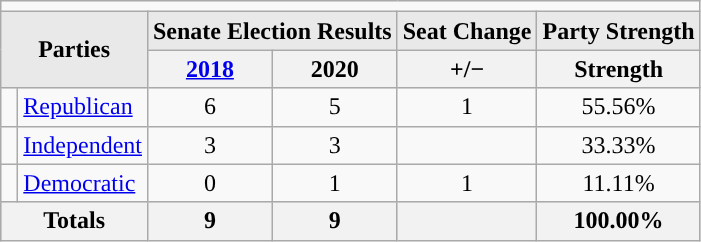<table class   ="wikitable">
<tr>
<td colspan="6"></td>
</tr>
<tr>
<th style   ="background:#e9e9e9; text-align:center" rowspan="2" colspan="2">Parties</th>
<th style   ="background:#e9e9e9; text-align:center" colspan="2">Senate Election Results</th>
<th style   ="background:#e9e9e9; text-align:center" colspan="1">Seat Change</th>
<th style   ="background:#e9e9e9; text-align:center" colspan="1">Party Strength</th>
</tr>
<tr style ="background:#e9e9e9">
<th><a href='#'>2018</a></th>
<th>2020</th>
<th>+/−</th>
<th>Strength</th>
</tr>
<tr>
<td style="background-color:"> </td>
<td><a href='#'>Republican</a></td>
<td align = center>6</td>
<td align = center>5</td>
<td align = center>1 </td>
<td align = center>55.56%</td>
</tr>
<tr>
<td style="background-color:"> </td>
<td><a href='#'>Independent</a></td>
<td align = center>3</td>
<td align = center>3</td>
<td align = center></td>
<td align = center>33.33%</td>
</tr>
<tr>
<td style="background-color:"> </td>
<td><a href='#'>Democratic</a></td>
<td align = center>0</td>
<td align = center>1</td>
<td align = center>1 </td>
<td align = center>11.11%</td>
</tr>
<tr style = "background:#ccc">
<th colspan = "2">Totals</th>
<th>9</th>
<th>9</th>
<th></th>
<th>100.00%</th>
</tr>
</table>
